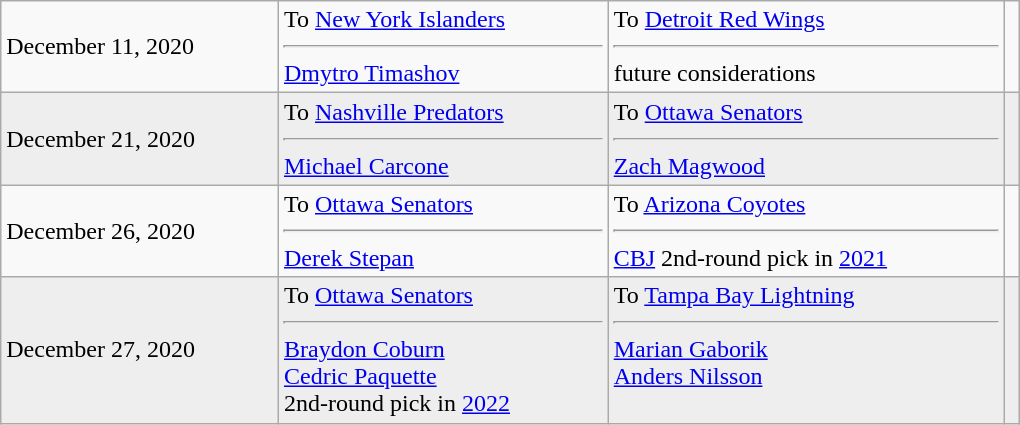<table cellspacing=0 class="wikitable" style="border:1px solid #999999; width:680px;">
<tr>
<td>December 11, 2020</td>
<td valign="top">To <a href='#'>New York Islanders</a><hr><a href='#'>Dmytro Timashov</a></td>
<td valign="top">To <a href='#'>Detroit Red Wings</a><hr><span>future considerations</span></td>
<td></td>
</tr>
<tr bgcolor="eeeeee">
<td>December 21, 2020</td>
<td valign="top">To <a href='#'>Nashville Predators</a><hr><a href='#'>Michael Carcone</a></td>
<td valign="top">To <a href='#'>Ottawa Senators</a><hr><a href='#'>Zach Magwood</a></td>
<td></td>
</tr>
<tr>
<td>December 26, 2020</td>
<td valign="top">To <a href='#'>Ottawa Senators</a><hr><a href='#'>Derek Stepan</a></td>
<td valign="top">To <a href='#'>Arizona Coyotes</a><hr><a href='#'>CBJ</a> 2nd-round pick in <a href='#'>2021</a></td>
<td></td>
</tr>
<tr bgcolor="eeeeee">
<td>December 27, 2020</td>
<td valign="top">To <a href='#'>Ottawa Senators</a><hr><a href='#'>Braydon Coburn</a><br><a href='#'>Cedric Paquette</a><br>2nd-round pick in <a href='#'>2022</a></td>
<td valign="top">To <a href='#'>Tampa Bay Lightning</a><hr><a href='#'>Marian Gaborik</a><br><a href='#'>Anders Nilsson</a></td>
<td></td>
</tr>
</table>
